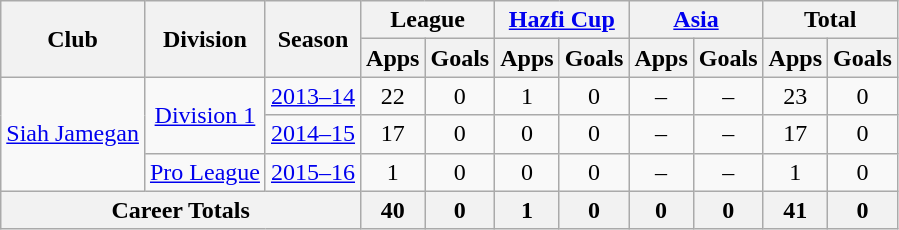<table class="wikitable" style="text-align: center;">
<tr>
<th rowspan="2">Club</th>
<th rowspan="2">Division</th>
<th rowspan="2">Season</th>
<th colspan="2">League</th>
<th colspan="2"><a href='#'>Hazfi Cup</a></th>
<th colspan="2"><a href='#'>Asia</a></th>
<th colspan="2">Total</th>
</tr>
<tr>
<th>Apps</th>
<th>Goals</th>
<th>Apps</th>
<th>Goals</th>
<th>Apps</th>
<th>Goals</th>
<th>Apps</th>
<th>Goals</th>
</tr>
<tr>
<td rowspan="3"><a href='#'>Siah Jamegan</a></td>
<td rowspan="2"><a href='#'>Division 1</a></td>
<td><a href='#'>2013–14</a></td>
<td>22</td>
<td>0</td>
<td>1</td>
<td>0</td>
<td>–</td>
<td>–</td>
<td>23</td>
<td>0</td>
</tr>
<tr>
<td><a href='#'>2014–15</a></td>
<td>17</td>
<td>0</td>
<td>0</td>
<td>0</td>
<td>–</td>
<td>–</td>
<td>17</td>
<td>0</td>
</tr>
<tr>
<td><a href='#'>Pro League</a></td>
<td><a href='#'>2015–16</a></td>
<td>1</td>
<td>0</td>
<td>0</td>
<td>0</td>
<td>–</td>
<td>–</td>
<td>1</td>
<td>0</td>
</tr>
<tr>
<th colspan=3>Career Totals</th>
<th>40</th>
<th>0</th>
<th>1</th>
<th>0</th>
<th>0</th>
<th>0</th>
<th>41</th>
<th>0</th>
</tr>
</table>
